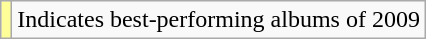<table class="wikitable">
<tr>
<td style="background-color:#FFFF99"></td>
<td>Indicates best-performing albums of 2009</td>
</tr>
</table>
